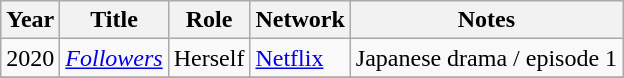<table class="wikitable sortable">
<tr>
<th>Year</th>
<th>Title</th>
<th>Role</th>
<th>Network</th>
<th class="unsortable">Notes</th>
</tr>
<tr>
<td>2020</td>
<td><em><a href='#'>Followers</a></em></td>
<td>Herself</td>
<td><a href='#'>Netflix</a></td>
<td>Japanese drama / episode 1</td>
</tr>
<tr>
</tr>
</table>
